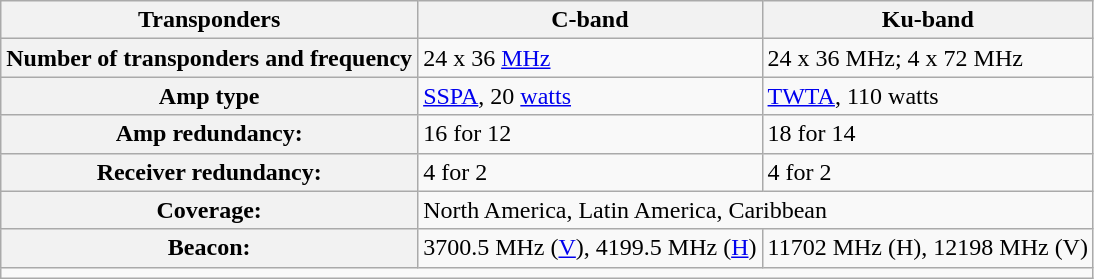<table class="wikitable">
<tr>
<th>Transponders</th>
<th>C-band</th>
<th>Ku-band</th>
</tr>
<tr>
<th>Number of transponders and frequency</th>
<td>24 x 36 <a href='#'>MHz</a></td>
<td>24 x 36 MHz; 4 x 72 MHz</td>
</tr>
<tr>
<th>Amp type</th>
<td><a href='#'>SSPA</a>, 20 <a href='#'>watts</a></td>
<td><a href='#'>TWTA</a>, 110 watts</td>
</tr>
<tr>
<th>Amp redundancy:</th>
<td>16 for 12</td>
<td>18 for 14</td>
</tr>
<tr>
<th>Receiver redundancy:</th>
<td>4 for 2</td>
<td>4 for 2</td>
</tr>
<tr>
<th>Coverage:</th>
<td colspan=2>North America, Latin America, Caribbean</td>
</tr>
<tr>
<th>Beacon:</th>
<td>3700.5 MHz (<a href='#'>V</a>), 4199.5 MHz (<a href='#'>H</a>)</td>
<td>11702 MHz (H), 12198 MHz (V)</td>
</tr>
<tr>
<td colspan=3 align="center"> </td>
</tr>
</table>
